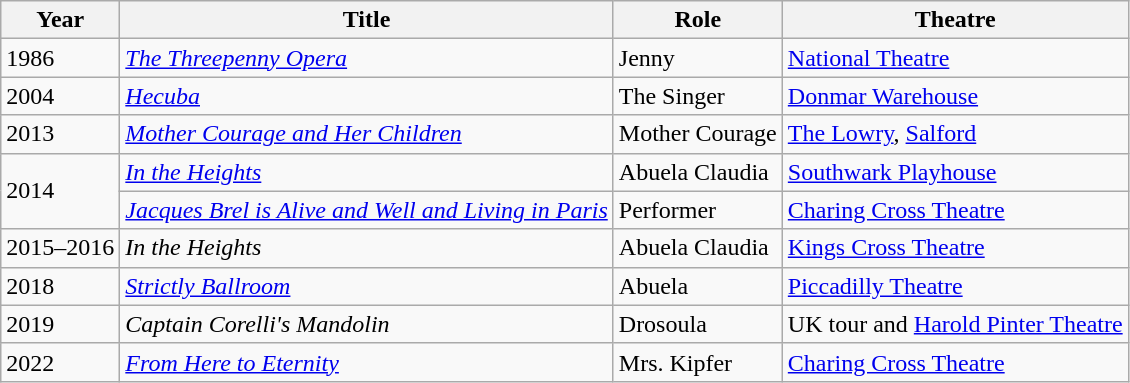<table class="wikitable">
<tr>
<th>Year</th>
<th>Title</th>
<th>Role</th>
<th>Theatre</th>
</tr>
<tr>
<td>1986</td>
<td><em><a href='#'>The Threepenny Opera</a></em></td>
<td>Jenny</td>
<td><a href='#'>National Theatre</a></td>
</tr>
<tr>
<td>2004</td>
<td><em><a href='#'>Hecuba</a></em></td>
<td>The Singer</td>
<td><a href='#'>Donmar Warehouse</a></td>
</tr>
<tr>
<td>2013</td>
<td><em><a href='#'>Mother Courage and Her Children</a></em></td>
<td>Mother Courage</td>
<td><a href='#'>The Lowry</a>, <a href='#'>Salford</a></td>
</tr>
<tr>
<td rowspan="2">2014</td>
<td><em><a href='#'>In the Heights</a></em></td>
<td>Abuela Claudia</td>
<td><a href='#'>Southwark Playhouse</a></td>
</tr>
<tr>
<td><em><a href='#'>Jacques Brel is Alive and Well and Living in Paris</a></em></td>
<td>Performer</td>
<td><a href='#'>Charing Cross Theatre</a></td>
</tr>
<tr>
<td>2015–2016</td>
<td><em>In the Heights</em></td>
<td>Abuela Claudia</td>
<td><a href='#'>Kings Cross Theatre</a></td>
</tr>
<tr>
<td>2018</td>
<td><a href='#'><em>Strictly Ballroom</em></a></td>
<td>Abuela</td>
<td><a href='#'>Piccadilly Theatre</a></td>
</tr>
<tr>
<td>2019</td>
<td><em>Captain Corelli's Mandolin</em></td>
<td>Drosoula</td>
<td>UK tour and <a href='#'>Harold Pinter Theatre</a></td>
</tr>
<tr>
<td>2022</td>
<td><em><a href='#'>From Here to Eternity</a></em></td>
<td>Mrs. Kipfer</td>
<td><a href='#'>Charing Cross Theatre</a></td>
</tr>
</table>
